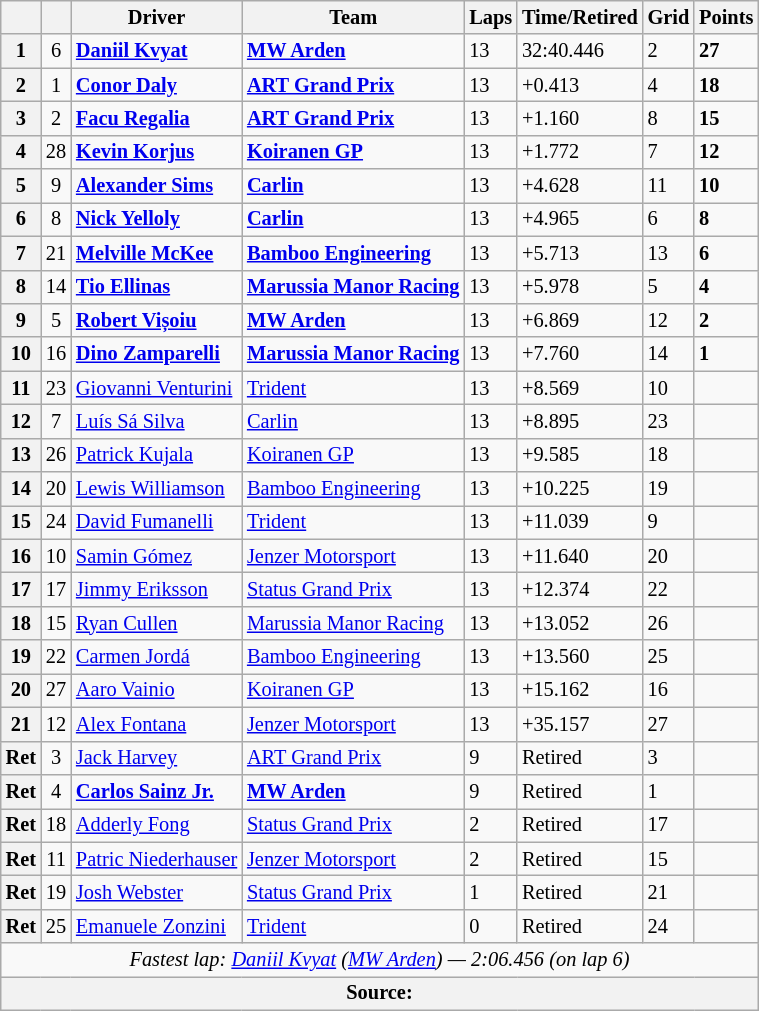<table class="wikitable" style="font-size:85%">
<tr>
<th></th>
<th></th>
<th>Driver</th>
<th>Team</th>
<th>Laps</th>
<th>Time/Retired</th>
<th>Grid</th>
<th>Points</th>
</tr>
<tr>
<th>1</th>
<td align="center">6</td>
<td> <strong><a href='#'>Daniil Kvyat</a></strong></td>
<td><strong><a href='#'>MW Arden</a></strong></td>
<td>13</td>
<td>32:40.446</td>
<td>2</td>
<td><strong>27 </strong></td>
</tr>
<tr>
<th>2</th>
<td align="center">1</td>
<td> <strong><a href='#'>Conor Daly</a></strong></td>
<td><strong><a href='#'>ART Grand Prix</a></strong></td>
<td>13</td>
<td>+0.413</td>
<td>4</td>
<td><strong>18</strong></td>
</tr>
<tr>
<th>3</th>
<td align="center">2</td>
<td> <strong><a href='#'>Facu Regalia</a></strong></td>
<td><strong><a href='#'>ART Grand Prix</a></strong></td>
<td>13</td>
<td>+1.160</td>
<td>8</td>
<td><strong>15</strong></td>
</tr>
<tr>
<th>4</th>
<td align="center">28</td>
<td> <strong><a href='#'>Kevin Korjus</a></strong></td>
<td><strong><a href='#'>Koiranen GP</a></strong></td>
<td>13</td>
<td>+1.772</td>
<td>7</td>
<td><strong>12</strong></td>
</tr>
<tr>
<th>5</th>
<td align="center">9</td>
<td> <strong><a href='#'>Alexander Sims</a></strong></td>
<td><strong><a href='#'>Carlin</a></strong></td>
<td>13</td>
<td>+4.628</td>
<td>11</td>
<td><strong>10</strong></td>
</tr>
<tr>
<th>6</th>
<td align="center">8</td>
<td> <strong><a href='#'>Nick Yelloly</a></strong></td>
<td><strong><a href='#'>Carlin</a></strong></td>
<td>13</td>
<td>+4.965</td>
<td>6</td>
<td><strong>8</strong></td>
</tr>
<tr>
<th>7</th>
<td align="center">21</td>
<td> <strong><a href='#'>Melville McKee</a></strong></td>
<td><strong><a href='#'>Bamboo Engineering</a></strong></td>
<td>13</td>
<td>+5.713</td>
<td>13</td>
<td><strong>6</strong></td>
</tr>
<tr>
<th>8</th>
<td align="center">14</td>
<td> <strong><a href='#'>Tio Ellinas</a></strong></td>
<td><strong><a href='#'>Marussia Manor Racing</a></strong></td>
<td>13</td>
<td>+5.978</td>
<td>5</td>
<td><strong>4</strong></td>
</tr>
<tr>
<th>9</th>
<td align="center">5</td>
<td> <strong><a href='#'>Robert Vișoiu</a></strong></td>
<td><strong><a href='#'>MW Arden</a></strong></td>
<td>13</td>
<td>+6.869</td>
<td>12</td>
<td><strong>2</strong></td>
</tr>
<tr>
<th>10</th>
<td align="center">16</td>
<td> <strong><a href='#'>Dino Zamparelli</a></strong></td>
<td><strong><a href='#'>Marussia Manor Racing</a></strong></td>
<td>13</td>
<td>+7.760</td>
<td>14</td>
<td><strong>1</strong></td>
</tr>
<tr>
<th>11</th>
<td align="center">23</td>
<td> <a href='#'>Giovanni Venturini</a></td>
<td><a href='#'>Trident</a></td>
<td>13</td>
<td>+8.569</td>
<td>10</td>
<td></td>
</tr>
<tr>
<th>12</th>
<td align="center">7</td>
<td> <a href='#'>Luís Sá Silva</a></td>
<td><a href='#'>Carlin</a></td>
<td>13</td>
<td>+8.895</td>
<td>23</td>
<td></td>
</tr>
<tr>
<th>13</th>
<td align="center">26</td>
<td> <a href='#'>Patrick Kujala</a></td>
<td><a href='#'>Koiranen GP</a></td>
<td>13</td>
<td>+9.585</td>
<td>18</td>
<td></td>
</tr>
<tr>
<th>14</th>
<td align="center">20</td>
<td> <a href='#'>Lewis Williamson</a></td>
<td><a href='#'>Bamboo Engineering</a></td>
<td>13</td>
<td>+10.225</td>
<td>19</td>
<td></td>
</tr>
<tr>
<th>15</th>
<td align="center">24</td>
<td> <a href='#'>David Fumanelli</a></td>
<td><a href='#'>Trident</a></td>
<td>13</td>
<td>+11.039</td>
<td>9</td>
<td></td>
</tr>
<tr>
<th>16</th>
<td align="center">10</td>
<td> <a href='#'>Samin Gómez</a></td>
<td><a href='#'>Jenzer Motorsport</a></td>
<td>13</td>
<td>+11.640</td>
<td>20</td>
<td></td>
</tr>
<tr>
<th>17</th>
<td align="center">17</td>
<td> <a href='#'>Jimmy Eriksson</a></td>
<td><a href='#'>Status Grand Prix</a></td>
<td>13</td>
<td>+12.374</td>
<td>22</td>
<td></td>
</tr>
<tr>
<th>18</th>
<td align="center">15</td>
<td> <a href='#'>Ryan Cullen</a></td>
<td><a href='#'>Marussia Manor Racing</a></td>
<td>13</td>
<td>+13.052</td>
<td>26</td>
<td></td>
</tr>
<tr>
<th>19</th>
<td align="center">22</td>
<td> <a href='#'>Carmen Jordá</a></td>
<td><a href='#'>Bamboo Engineering</a></td>
<td>13</td>
<td>+13.560</td>
<td>25</td>
<td></td>
</tr>
<tr>
<th>20</th>
<td align="center">27</td>
<td> <a href='#'>Aaro Vainio</a></td>
<td><a href='#'>Koiranen GP</a></td>
<td>13</td>
<td>+15.162</td>
<td>16</td>
<td></td>
</tr>
<tr>
<th>21</th>
<td align="center">12</td>
<td> <a href='#'>Alex Fontana</a></td>
<td><a href='#'>Jenzer Motorsport</a></td>
<td>13</td>
<td>+35.157</td>
<td>27</td>
<td></td>
</tr>
<tr>
<th>Ret</th>
<td align="center">3</td>
<td> <a href='#'>Jack Harvey</a></td>
<td><a href='#'>ART Grand Prix</a></td>
<td>9</td>
<td>Retired</td>
<td>3</td>
<td></td>
</tr>
<tr>
<th>Ret</th>
<td align="center">4</td>
<td> <strong><a href='#'>Carlos Sainz Jr.</a></strong></td>
<td><strong><a href='#'>MW Arden</a></strong></td>
<td>9</td>
<td>Retired</td>
<td>1</td>
<td><strong></strong></td>
</tr>
<tr>
<th>Ret</th>
<td align="center">18</td>
<td> <a href='#'>Adderly Fong</a></td>
<td><a href='#'>Status Grand Prix</a></td>
<td>2</td>
<td>Retired</td>
<td>17</td>
<td></td>
</tr>
<tr>
<th>Ret</th>
<td align="center">11</td>
<td> <a href='#'>Patric Niederhauser</a></td>
<td><a href='#'>Jenzer Motorsport</a></td>
<td>2</td>
<td>Retired</td>
<td>15</td>
<td></td>
</tr>
<tr>
<th>Ret</th>
<td align="center">19</td>
<td> <a href='#'>Josh Webster</a></td>
<td><a href='#'>Status Grand Prix</a></td>
<td>1</td>
<td>Retired</td>
<td>21</td>
<td></td>
</tr>
<tr>
<th>Ret</th>
<td align="center">25</td>
<td> <a href='#'>Emanuele Zonzini</a></td>
<td><a href='#'>Trident</a></td>
<td>0</td>
<td>Retired</td>
<td>24</td>
<td></td>
</tr>
<tr>
<td colspan="8" align="center"><em>Fastest lap: <a href='#'>Daniil Kvyat</a> (<a href='#'>MW Arden</a>) — 2:06.456 (on lap 6)</em></td>
</tr>
<tr>
<th colspan="8">Source:</th>
</tr>
</table>
